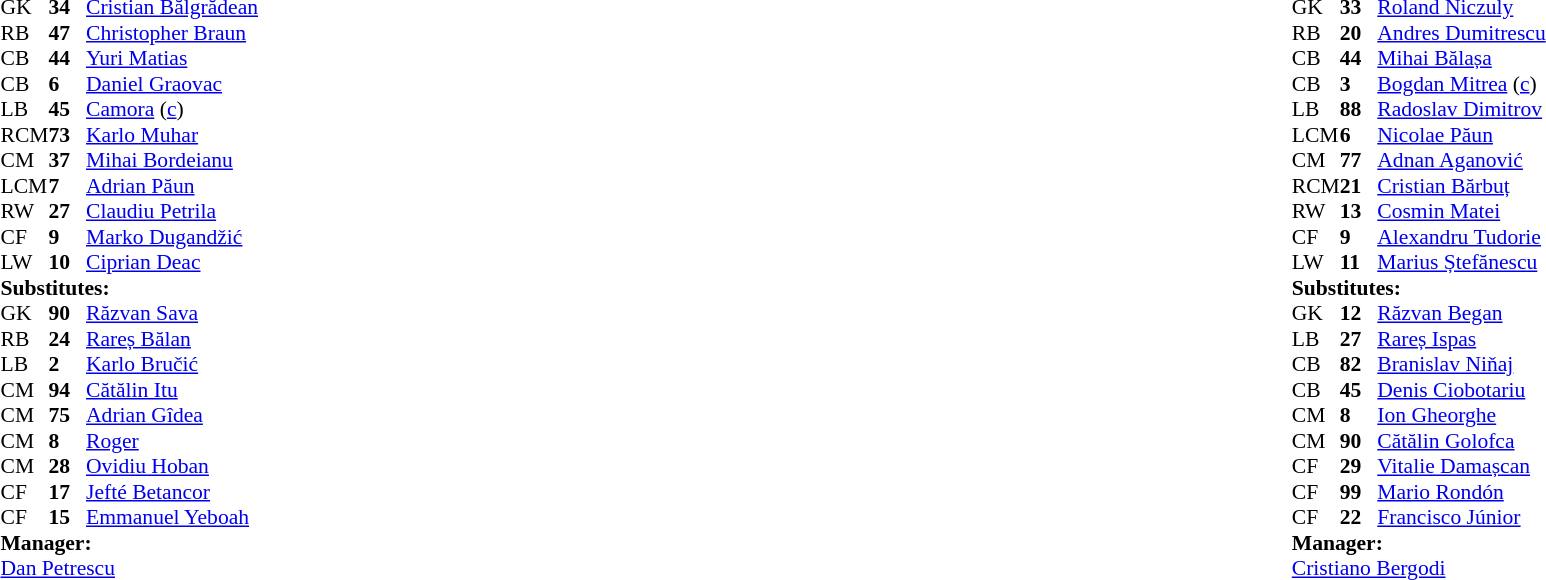<table width="100%">
<tr>
<td valign="top" width="50%"><br><table style="font-size: 90%" cellspacing="0" cellpadding="0">
<tr>
<td colspan="4"></td>
</tr>
<tr>
<th width=25></th>
<th width=25></th>
</tr>
<tr>
<td>GK</td>
<td><strong>34</strong></td>
<td> <a href='#'>Cristian Bălgrădean</a></td>
</tr>
<tr>
<td>RB</td>
<td><strong>47</strong></td>
<td> <a href='#'>Christopher Braun</a></td>
</tr>
<tr>
<td>CB</td>
<td><strong>44</strong></td>
<td> <a href='#'>Yuri Matias</a></td>
</tr>
<tr>
<td>CB</td>
<td><strong>6</strong></td>
<td> <a href='#'>Daniel Graovac</a></td>
</tr>
<tr>
<td>LB</td>
<td><strong>45</strong></td>
<td> <a href='#'>Camora</a> (<a href='#'>c</a>)</td>
</tr>
<tr>
<td>RCM</td>
<td><strong>73</strong></td>
<td> <a href='#'>Karlo Muhar</a></td>
<td></td>
<td></td>
</tr>
<tr>
<td>CM</td>
<td><strong>37</strong></td>
<td> <a href='#'>Mihai Bordeianu</a></td>
<td></td>
<td></td>
</tr>
<tr>
<td>LCM</td>
<td><strong>7</strong></td>
<td> <a href='#'>Adrian Păun</a></td>
<td></td>
<td></td>
</tr>
<tr>
<td>RW</td>
<td><strong>27</strong></td>
<td> <a href='#'>Claudiu Petrila</a></td>
<td></td>
<td></td>
</tr>
<tr>
<td>CF</td>
<td><strong>9</strong></td>
<td> <a href='#'>Marko Dugandžić</a></td>
<td></td>
<td></td>
</tr>
<tr>
<td>LW</td>
<td><strong>10</strong></td>
<td> <a href='#'>Ciprian Deac</a></td>
</tr>
<tr>
<td colspan=3><strong>Substitutes:</strong></td>
</tr>
<tr>
<td>GK</td>
<td><strong>90</strong></td>
<td> <a href='#'>Răzvan Sava</a></td>
</tr>
<tr>
<td>RB</td>
<td><strong>24</strong></td>
<td> <a href='#'>Rareș Bălan</a></td>
</tr>
<tr>
<td>LB</td>
<td><strong>2</strong></td>
<td> <a href='#'>Karlo Bručić</a></td>
</tr>
<tr>
<td>CM</td>
<td><strong>94</strong></td>
<td> <a href='#'>Cătălin Itu</a></td>
</tr>
<tr>
<td>CM</td>
<td><strong>75</strong></td>
<td> <a href='#'>Adrian Gîdea</a></td>
<td></td>
<td></td>
</tr>
<tr>
<td>CM</td>
<td><strong>8</strong></td>
<td> <a href='#'>Roger</a></td>
<td></td>
<td></td>
</tr>
<tr>
<td>CM</td>
<td><strong>28</strong></td>
<td> <a href='#'>Ovidiu Hoban</a></td>
<td></td>
<td></td>
</tr>
<tr>
<td>CF</td>
<td><strong>17</strong></td>
<td> <a href='#'>Jefté Betancor</a></td>
<td></td>
<td></td>
</tr>
<tr>
<td>CF</td>
<td><strong>15</strong></td>
<td> <a href='#'>Emmanuel Yeboah</a></td>
<td></td>
<td></td>
</tr>
<tr>
<td colspan=3><strong>Manager:</strong></td>
</tr>
<tr>
<td colspan=4> <a href='#'>Dan Petrescu</a></td>
</tr>
</table>
</td>
<td valign="top"></td>
<td style="vertical-align:top; width:50%;"><br><table style="font-size: 90%" cellspacing="0" cellpadding="0" align=center>
<tr>
<td colspan="4"></td>
</tr>
<tr>
<th width=25></th>
<th width=25></th>
</tr>
<tr>
<td>GK</td>
<td><strong>33</strong></td>
<td> <a href='#'>Roland Niczuly</a></td>
<td></td>
</tr>
<tr>
<td>RB</td>
<td><strong>20</strong></td>
<td> <a href='#'>Andres Dumitrescu</a></td>
<td></td>
</tr>
<tr>
<td>CB</td>
<td><strong>44</strong></td>
<td> <a href='#'>Mihai Bălașa</a></td>
</tr>
<tr>
<td>CB</td>
<td><strong>3</strong></td>
<td> <a href='#'>Bogdan Mitrea</a> (<a href='#'>c</a>)</td>
</tr>
<tr>
<td>LB</td>
<td><strong>88</strong></td>
<td> <a href='#'>Radoslav Dimitrov</a></td>
</tr>
<tr>
<td>LCM</td>
<td><strong>6</strong></td>
<td> <a href='#'>Nicolae Păun</a></td>
</tr>
<tr>
<td>CM</td>
<td><strong>77</strong></td>
<td> <a href='#'>Adnan Aganović</a></td>
<td></td>
<td></td>
</tr>
<tr>
<td>RCM</td>
<td><strong>21</strong></td>
<td> <a href='#'>Cristian Bărbuț</a></td>
<td></td>
<td></td>
</tr>
<tr>
<td>RW</td>
<td><strong>13</strong></td>
<td> <a href='#'>Cosmin Matei</a></td>
<td></td>
<td></td>
</tr>
<tr>
<td>CF</td>
<td><strong>9</strong></td>
<td> <a href='#'>Alexandru Tudorie</a></td>
<td></td>
<td></td>
</tr>
<tr>
<td>LW</td>
<td><strong>11</strong></td>
<td> <a href='#'>Marius Ștefănescu</a></td>
</tr>
<tr>
<td colspan=3><strong>Substitutes:</strong></td>
</tr>
<tr>
<td>GK</td>
<td><strong>12</strong></td>
<td> <a href='#'>Răzvan Began</a></td>
<td></td>
<td></td>
</tr>
<tr>
<td>LB</td>
<td><strong>27</strong></td>
<td> <a href='#'>Rareș Ispas</a></td>
<td></td>
<td></td>
</tr>
<tr>
<td>CB</td>
<td><strong>82</strong></td>
<td> <a href='#'>Branislav Niňaj</a></td>
<td></td>
<td></td>
</tr>
<tr>
<td>CB</td>
<td><strong>45</strong></td>
<td> <a href='#'>Denis Ciobotariu</a></td>
<td></td>
<td></td>
</tr>
<tr>
<td>CM</td>
<td><strong>8</strong></td>
<td> <a href='#'>Ion Gheorghe</a></td>
<td></td>
<td></td>
</tr>
<tr>
<td>CM</td>
<td><strong>90</strong></td>
<td> <a href='#'>Cătălin Golofca</a></td>
<td></td>
<td></td>
</tr>
<tr>
<td>CF</td>
<td><strong>29</strong></td>
<td> <a href='#'>Vitalie Damașcan</a></td>
<td></td>
<td></td>
</tr>
<tr>
<td>CF</td>
<td><strong>99</strong></td>
<td> <a href='#'>Mario Rondón</a></td>
<td></td>
<td></td>
</tr>
<tr>
<td>CF</td>
<td><strong>22</strong></td>
<td> <a href='#'>Francisco Júnior</a></td>
<td></td>
<td></td>
</tr>
<tr>
<td colspan=3><strong>Manager:</strong></td>
</tr>
<tr>
<td colspan=4> <a href='#'>Cristiano Bergodi</a></td>
</tr>
</table>
</td>
</tr>
<tr>
</tr>
</table>
